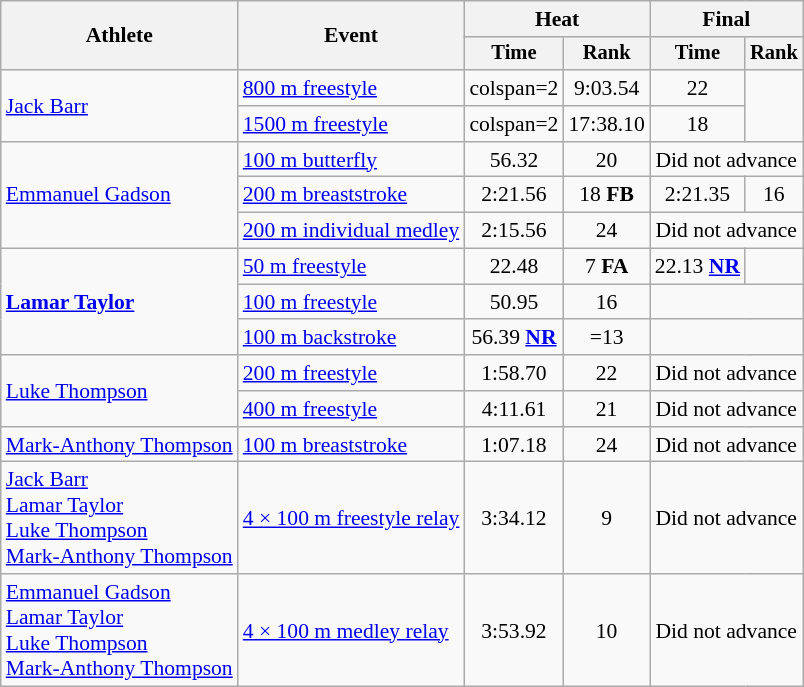<table class=wikitable style="font-size:90%">
<tr>
<th rowspan="2">Athlete</th>
<th rowspan="2">Event</th>
<th colspan="2">Heat</th>
<th colspan="2">Final</th>
</tr>
<tr style="font-size:95%">
<th>Time</th>
<th>Rank</th>
<th>Time</th>
<th>Rank</th>
</tr>
<tr align=center>
<td align=left rowspan=2><a href='#'>Jack Barr</a></td>
<td align=left><a href='#'>800 m freestyle</a></td>
<td>colspan=2 </td>
<td>9:03.54</td>
<td>22</td>
</tr>
<tr align=center>
<td align=left><a href='#'>1500 m freestyle</a></td>
<td>colspan=2 </td>
<td>17:38.10</td>
<td>18</td>
</tr>
<tr align=center>
<td align=left rowspan=3><a href='#'>Emmanuel Gadson</a></td>
<td align=left><a href='#'>100 m butterfly</a></td>
<td>56.32</td>
<td>20</td>
<td colspan=2>Did not advance</td>
</tr>
<tr align=center>
<td align=left><a href='#'>200 m breaststroke</a></td>
<td>2:21.56</td>
<td>18 <strong>FB</strong></td>
<td>2:21.35</td>
<td>16</td>
</tr>
<tr align=center>
<td align=left><a href='#'>200 m individual medley</a></td>
<td>2:15.56</td>
<td>24</td>
<td colspan=2>Did not advance</td>
</tr>
<tr align=center>
<td align=left rowspan=3><strong><a href='#'>Lamar Taylor</a></strong></td>
<td align=left><a href='#'>50 m freestyle</a></td>
<td>22.48</td>
<td>7 <strong>FA</strong></td>
<td>22.13 <strong><a href='#'>NR</a></strong></td>
<td></td>
</tr>
<tr align=center>
<td align=left><a href='#'>100 m freestyle</a></td>
<td>50.95</td>
<td>16</td>
<td colspan=2></td>
</tr>
<tr align=center>
<td align=left><a href='#'>100 m backstroke</a></td>
<td>56.39 <strong><a href='#'>NR</a></strong></td>
<td>=13</td>
<td colspan=2></td>
</tr>
<tr align=center>
<td align=left rowspan=2><a href='#'>Luke Thompson</a></td>
<td align=left><a href='#'>200 m freestyle</a></td>
<td>1:58.70</td>
<td>22</td>
<td colspan=2>Did not advance</td>
</tr>
<tr align=center>
<td align=left><a href='#'>400 m freestyle</a></td>
<td>4:11.61</td>
<td>21</td>
<td colspan=2>Did not advance</td>
</tr>
<tr align=center>
<td align=left><a href='#'>Mark-Anthony Thompson</a></td>
<td align=left><a href='#'>100 m breaststroke</a></td>
<td>1:07.18</td>
<td>24</td>
<td colspan=2>Did not advance</td>
</tr>
<tr align=center>
<td align=left><a href='#'>Jack Barr</a><br><a href='#'>Lamar Taylor</a><br><a href='#'>Luke Thompson</a><br><a href='#'>Mark-Anthony Thompson</a></td>
<td align=left><a href='#'>4 × 100 m freestyle relay</a></td>
<td>3:34.12</td>
<td>9</td>
<td colspan=2>Did not advance</td>
</tr>
<tr align=center>
<td align=left><a href='#'>Emmanuel Gadson</a><br><a href='#'>Lamar Taylor</a><br><a href='#'>Luke Thompson</a><br><a href='#'>Mark-Anthony Thompson</a></td>
<td align=left><a href='#'>4 × 100 m medley relay</a></td>
<td>3:53.92</td>
<td>10</td>
<td colspan=2>Did not advance</td>
</tr>
</table>
